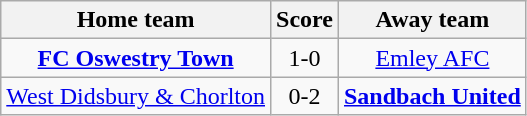<table class="wikitable" style="text-align: center">
<tr>
<th>Home team</th>
<th>Score</th>
<th>Away team</th>
</tr>
<tr>
<td><strong><a href='#'>FC Oswestry Town</a></strong></td>
<td>1-0</td>
<td><a href='#'>Emley AFC</a></td>
</tr>
<tr>
<td><a href='#'>West Didsbury & Chorlton</a></td>
<td>0-2</td>
<td><strong><a href='#'>Sandbach United</a></strong></td>
</tr>
</table>
